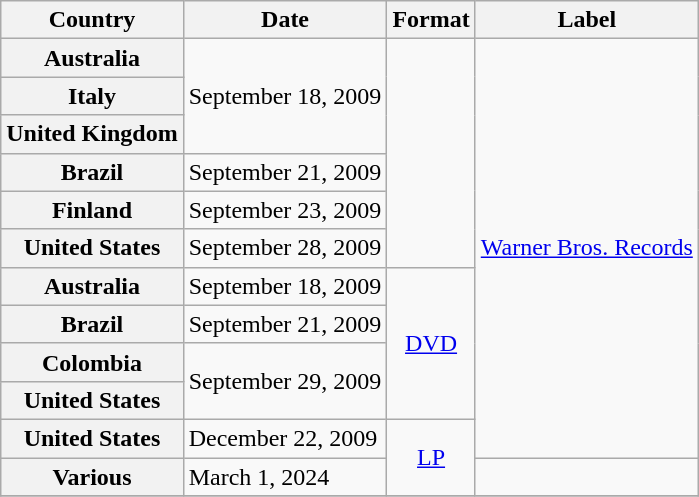<table class="wikitable plainrowheaders">
<tr>
<th>Country</th>
<th>Date</th>
<th>Format</th>
<th>Label</th>
</tr>
<tr>
<th scope="row">Australia</th>
<td rowspan="3">September 18, 2009</td>
<td rowspan="6" style="text-align:center;"></td>
<td rowspan="11" style="text-align:center;"><a href='#'>Warner Bros. Records</a></td>
</tr>
<tr>
<th scope="row">Italy</th>
</tr>
<tr>
<th scope="row">United Kingdom</th>
</tr>
<tr>
<th scope="row">Brazil</th>
<td>September 21, 2009</td>
</tr>
<tr>
<th scope="row">Finland</th>
<td>September 23, 2009</td>
</tr>
<tr>
<th scope="row">United States</th>
<td>September 28, 2009</td>
</tr>
<tr>
<th scope="row">Australia</th>
<td>September 18, 2009</td>
<td rowspan="4" style="text-align:center;"><a href='#'>DVD</a></td>
</tr>
<tr>
<th scope="row">Brazil</th>
<td>September 21, 2009</td>
</tr>
<tr>
<th scope="row">Colombia</th>
<td rowspan="2">September 29, 2009</td>
</tr>
<tr>
<th scope="row">United States</th>
</tr>
<tr>
<th scope="row">United States</th>
<td>December 22, 2009</td>
<td rowspan="2" style="text-align:center;"><a href='#'>LP</a></td>
</tr>
<tr>
<th scope="row">Various</th>
<td>March 1, 2024</td>
<td></td>
</tr>
<tr>
</tr>
</table>
